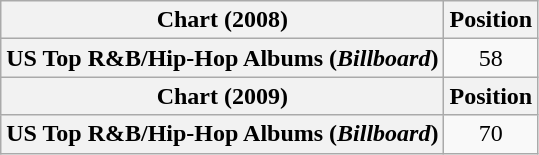<table class="wikitable plainrowheaders" style="text-align:center">
<tr>
<th scope="col">Chart (2008)</th>
<th scope="col">Position</th>
</tr>
<tr>
<th scope="row">US Top R&B/Hip-Hop Albums (<em>Billboard</em>)</th>
<td>58</td>
</tr>
<tr>
<th scope="col">Chart (2009)</th>
<th scope="col">Position</th>
</tr>
<tr>
<th scope="row">US Top R&B/Hip-Hop Albums (<em>Billboard</em>)</th>
<td>70</td>
</tr>
</table>
